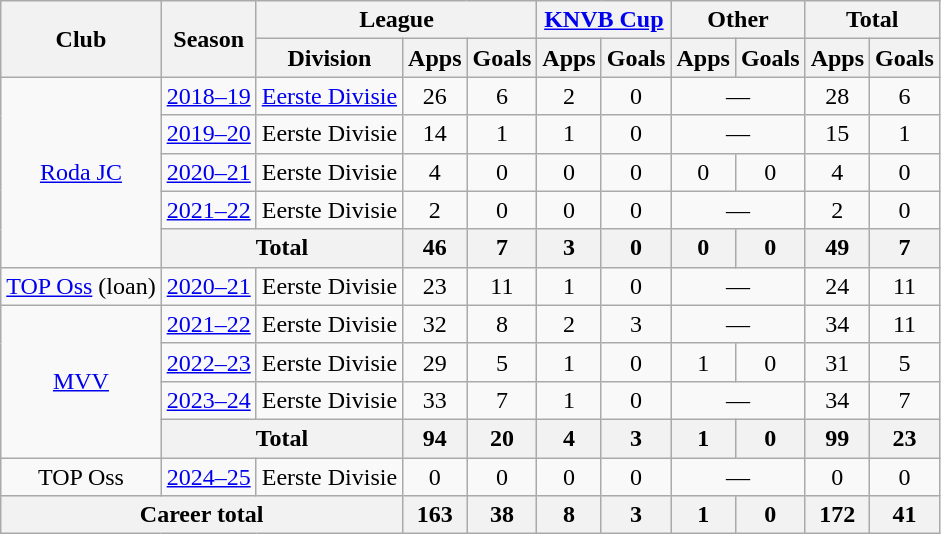<table class="wikitable" style="text-align:center">
<tr>
<th rowspan="2">Club</th>
<th rowspan="2">Season</th>
<th colspan="3">League</th>
<th colspan="2"><a href='#'>KNVB Cup</a></th>
<th colspan="2">Other</th>
<th colspan="2">Total</th>
</tr>
<tr>
<th>Division</th>
<th>Apps</th>
<th>Goals</th>
<th>Apps</th>
<th>Goals</th>
<th>Apps</th>
<th>Goals</th>
<th>Apps</th>
<th>Goals</th>
</tr>
<tr>
<td rowspan="5"><a href='#'>Roda JC</a></td>
<td><a href='#'>2018–19</a></td>
<td><a href='#'>Eerste Divisie</a></td>
<td>26</td>
<td>6</td>
<td>2</td>
<td>0</td>
<td colspan="2">—</td>
<td>28</td>
<td>6</td>
</tr>
<tr>
<td><a href='#'>2019–20</a></td>
<td>Eerste Divisie</td>
<td>14</td>
<td>1</td>
<td>1</td>
<td>0</td>
<td colspan="2">—</td>
<td>15</td>
<td>1</td>
</tr>
<tr>
<td><a href='#'>2020–21</a></td>
<td>Eerste Divisie</td>
<td>4</td>
<td>0</td>
<td>0</td>
<td>0</td>
<td>0</td>
<td>0</td>
<td>4</td>
<td>0</td>
</tr>
<tr>
<td><a href='#'>2021–22</a></td>
<td>Eerste Divisie</td>
<td>2</td>
<td>0</td>
<td>0</td>
<td>0</td>
<td colspan="2">—</td>
<td>2</td>
<td>0</td>
</tr>
<tr>
<th colspan="2">Total</th>
<th>46</th>
<th>7</th>
<th>3</th>
<th>0</th>
<th>0</th>
<th>0</th>
<th>49</th>
<th>7</th>
</tr>
<tr>
<td><a href='#'>TOP Oss</a> (loan)</td>
<td><a href='#'>2020–21</a></td>
<td>Eerste Divisie</td>
<td>23</td>
<td>11</td>
<td>1</td>
<td>0</td>
<td colspan="2">—</td>
<td>24</td>
<td>11</td>
</tr>
<tr>
<td rowspan="4"><a href='#'>MVV</a></td>
<td><a href='#'>2021–22</a></td>
<td>Eerste Divisie</td>
<td>32</td>
<td>8</td>
<td>2</td>
<td>3</td>
<td colspan="2">—</td>
<td>34</td>
<td>11</td>
</tr>
<tr>
<td><a href='#'>2022–23</a></td>
<td>Eerste Divisie</td>
<td>29</td>
<td>5</td>
<td>1</td>
<td>0</td>
<td>1</td>
<td>0</td>
<td>31</td>
<td>5</td>
</tr>
<tr>
<td><a href='#'>2023–24</a></td>
<td>Eerste Divisie</td>
<td>33</td>
<td>7</td>
<td>1</td>
<td>0</td>
<td colspan="2">—</td>
<td>34</td>
<td>7</td>
</tr>
<tr>
<th colspan="2">Total</th>
<th>94</th>
<th>20</th>
<th>4</th>
<th>3</th>
<th>1</th>
<th>0</th>
<th>99</th>
<th>23</th>
</tr>
<tr>
<td>TOP Oss</td>
<td><a href='#'>2024–25</a></td>
<td>Eerste Divisie</td>
<td>0</td>
<td>0</td>
<td>0</td>
<td>0</td>
<td colspan="2">—</td>
<td>0</td>
<td>0</td>
</tr>
<tr>
<th colspan="3">Career total</th>
<th>163</th>
<th>38</th>
<th>8</th>
<th>3</th>
<th>1</th>
<th>0</th>
<th>172</th>
<th>41</th>
</tr>
</table>
